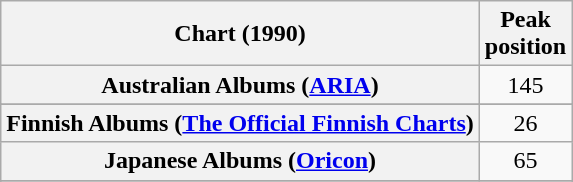<table class="wikitable sortable plainrowheaders" style="text-align:center">
<tr>
<th scope="col">Chart (1990)</th>
<th scope="col">Peak<br>position</th>
</tr>
<tr>
<th scope="row">Australian Albums (<a href='#'>ARIA</a>)</th>
<td align="center">145</td>
</tr>
<tr>
</tr>
<tr>
<th scope="row">Finnish Albums (<a href='#'>The Official Finnish Charts</a>)</th>
<td align="center">26</td>
</tr>
<tr>
<th scope="row">Japanese Albums (<a href='#'>Oricon</a>)</th>
<td>65</td>
</tr>
<tr>
</tr>
<tr>
</tr>
</table>
